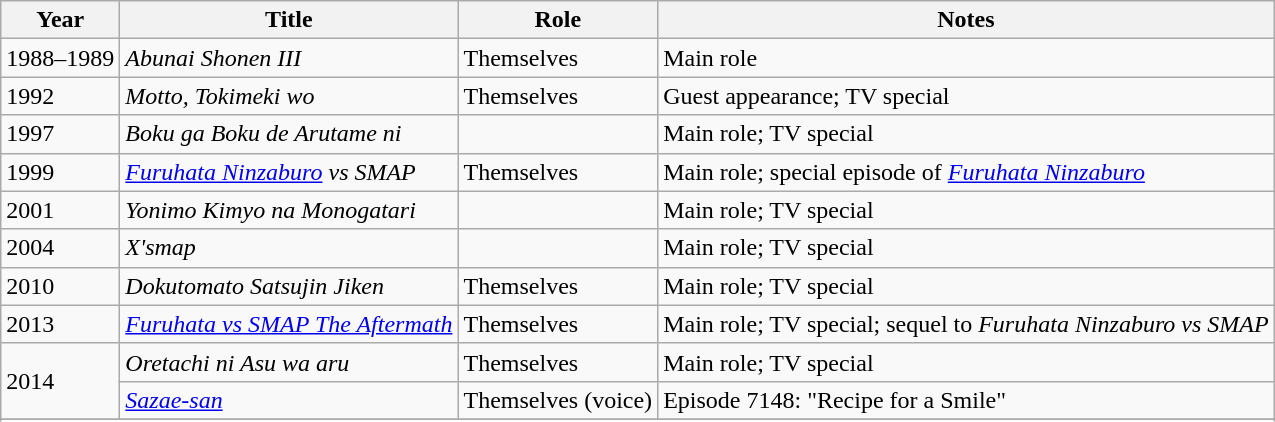<table class="wikitable">
<tr>
<th>Year</th>
<th>Title</th>
<th>Role</th>
<th>Notes</th>
</tr>
<tr>
<td>1988–1989</td>
<td><em>Abunai Shonen III</em></td>
<td>Themselves</td>
<td>Main role</td>
</tr>
<tr>
<td>1992</td>
<td><em>Motto, Tokimeki wo</em></td>
<td>Themselves</td>
<td>Guest appearance; TV special</td>
</tr>
<tr>
<td>1997</td>
<td><em>Boku ga Boku de Arutame ni</em></td>
<td></td>
<td>Main role; TV special</td>
</tr>
<tr>
<td>1999</td>
<td><em><a href='#'>Furuhata Ninzaburo</a> vs SMAP</em></td>
<td>Themselves</td>
<td>Main role; special episode of <em><a href='#'>Furuhata Ninzaburo</a></em></td>
</tr>
<tr>
<td>2001</td>
<td><em>Yonimo Kimyo na Monogatari</em></td>
<td></td>
<td>Main role; TV special</td>
</tr>
<tr>
<td>2004</td>
<td><em>X'smap</em></td>
<td></td>
<td>Main role; TV special</td>
</tr>
<tr>
<td>2010</td>
<td><em>Dokutomato Satsujin Jiken</em></td>
<td>Themselves</td>
<td>Main role; TV special</td>
</tr>
<tr>
<td>2013</td>
<td><em><a href='#'>Furuhata vs SMAP The Aftermath</a></em></td>
<td>Themselves</td>
<td>Main role; TV special; sequel to <em>Furuhata Ninzaburo vs SMAP</em></td>
</tr>
<tr>
<td rowspan="2">2014</td>
<td><em>Oretachi ni Asu wa aru</em></td>
<td>Themselves</td>
<td>Main role; TV special</td>
</tr>
<tr>
<td><em><a href='#'>Sazae-san</a></em></td>
<td>Themselves (voice)</td>
<td>Episode 7148: "Recipe for a Smile"</td>
</tr>
<tr>
</tr>
<tr>
</tr>
</table>
